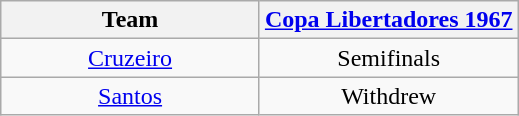<table class="wikitable">
<tr>
<th width= 50%>Team</th>
<th width= 50%><a href='#'>Copa Libertadores 1967</a></th>
</tr>
<tr align="center">
<td><a href='#'>Cruzeiro</a></td>
<td>Semifinals</td>
</tr>
<tr align="center">
<td><a href='#'>Santos</a></td>
<td>Withdrew</td>
</tr>
</table>
